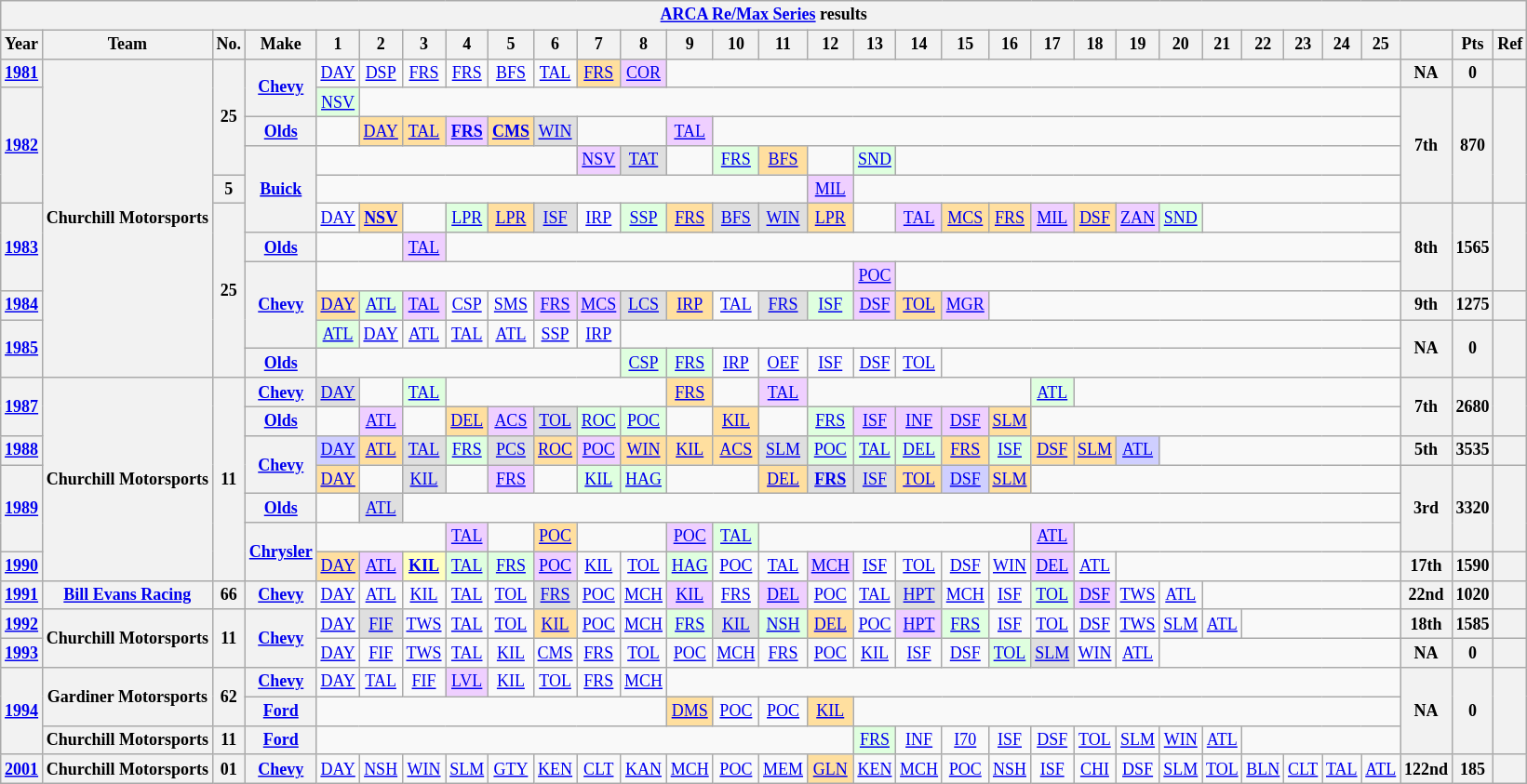<table class="wikitable" style="text-align:center; font-size:75%">
<tr>
<th colspan=45><a href='#'>ARCA Re/Max Series</a> results</th>
</tr>
<tr>
<th>Year</th>
<th>Team</th>
<th>No.</th>
<th>Make</th>
<th>1</th>
<th>2</th>
<th>3</th>
<th>4</th>
<th>5</th>
<th>6</th>
<th>7</th>
<th>8</th>
<th>9</th>
<th>10</th>
<th>11</th>
<th>12</th>
<th>13</th>
<th>14</th>
<th>15</th>
<th>16</th>
<th>17</th>
<th>18</th>
<th>19</th>
<th>20</th>
<th>21</th>
<th>22</th>
<th>23</th>
<th>24</th>
<th>25</th>
<th></th>
<th>Pts</th>
<th>Ref</th>
</tr>
<tr>
<th><a href='#'>1981</a></th>
<th rowspan=11>Churchill Motorsports</th>
<th rowspan=4>25</th>
<th rowspan=2><a href='#'>Chevy</a></th>
<td><a href='#'>DAY</a></td>
<td><a href='#'>DSP</a></td>
<td><a href='#'>FRS</a></td>
<td><a href='#'>FRS</a></td>
<td><a href='#'>BFS</a></td>
<td><a href='#'>TAL</a></td>
<td style="background:#FFDF9F;"><a href='#'>FRS</a><br></td>
<td style="background:#EFCFFF;"><a href='#'>COR</a><br></td>
<td colspan=17></td>
<th>NA</th>
<th>0</th>
<th></th>
</tr>
<tr>
<th rowspan=4><a href='#'>1982</a></th>
<td style="background:#DFFFDF;"><a href='#'>NSV</a><br></td>
<td colspan=24></td>
<th rowspan=4>7th</th>
<th rowspan=4>870</th>
<th rowspan=4></th>
</tr>
<tr>
<th><a href='#'>Olds</a></th>
<td></td>
<td style="background:#FFDF9F;"><a href='#'>DAY</a><br></td>
<td style="background:#FFDF9F;"><a href='#'>TAL</a><br></td>
<td style="background:#EFCFFF;"><strong><a href='#'>FRS</a></strong><br></td>
<td style="background:#FFDF9F;"><strong><a href='#'>CMS</a></strong><br></td>
<td style="background:#DFDFDF;"><a href='#'>WIN</a><br></td>
<td colspan=2></td>
<td style="background:#EFCFFF;"><a href='#'>TAL</a><br></td>
<td colspan=16></td>
</tr>
<tr>
<th rowspan=3><a href='#'>Buick</a></th>
<td colspan=6></td>
<td style="background:#EFCFFF;"><a href='#'>NSV</a><br></td>
<td style="background:#DFDFDF;"><a href='#'>TAT</a><br></td>
<td></td>
<td style="background:#DFFFDF;"><a href='#'>FRS</a><br></td>
<td style="background:#FFDF9F;"><a href='#'>BFS</a><br></td>
<td></td>
<td style="background:#DFFFDF;"><a href='#'>SND</a><br></td>
<td colspan=12></td>
</tr>
<tr>
<th>5</th>
<td colspan=11></td>
<td style="background:#EFCFFF;"><a href='#'>MIL</a><br></td>
<td colspan=13></td>
</tr>
<tr>
<th rowspan=3><a href='#'>1983</a></th>
<th rowspan=6>25</th>
<td><a href='#'>DAY</a></td>
<td style="background:#FFDF9F;"><strong><a href='#'>NSV</a></strong><br></td>
<td></td>
<td style="background:#DFFFDF;"><a href='#'>LPR</a><br></td>
<td style="background:#FFDF9F;"><a href='#'>LPR</a><br></td>
<td style="background:#DFDFDF;"><a href='#'>ISF</a><br></td>
<td><a href='#'>IRP</a></td>
<td style="background:#DFFFDF;"><a href='#'>SSP</a><br></td>
<td style="background:#FFDF9F;"><a href='#'>FRS</a><br></td>
<td style="background:#DFDFDF;"><a href='#'>BFS</a><br></td>
<td style="background:#DFDFDF;"><a href='#'>WIN</a><br></td>
<td style="background:#FFDF9F;"><a href='#'>LPR</a><br></td>
<td></td>
<td style="background:#EFCFFF;"><a href='#'>TAL</a><br></td>
<td style="background:#FFDF9F;"><a href='#'>MCS</a><br></td>
<td style="background:#FFDF9F;"><a href='#'>FRS</a><br></td>
<td style="background:#EFCFFF;"><a href='#'>MIL</a><br></td>
<td style="background:#FFDF9F;"><a href='#'>DSF</a><br></td>
<td style="background:#EFCFFF;"><a href='#'>ZAN</a><br></td>
<td style="background:#DFFFDF;"><a href='#'>SND</a><br></td>
<td colspan=5></td>
<th rowspan=3>8th</th>
<th rowspan=3>1565</th>
<th rowspan=3></th>
</tr>
<tr>
<th><a href='#'>Olds</a></th>
<td colspan=2></td>
<td style="background:#EFCFFF;"><a href='#'>TAL</a><br></td>
<td colspan=22></td>
</tr>
<tr>
<th rowspan=3><a href='#'>Chevy</a></th>
<td colspan=12></td>
<td style="background:#EFCFFF;"><a href='#'>POC</a><br></td>
<td colspan=12></td>
</tr>
<tr>
<th><a href='#'>1984</a></th>
<td style="background:#FFDF9F;"><a href='#'>DAY</a><br></td>
<td style="background:#DFFFDF;"><a href='#'>ATL</a><br></td>
<td style="background:#EFCFFF;"><a href='#'>TAL</a><br></td>
<td><a href='#'>CSP</a></td>
<td><a href='#'>SMS</a></td>
<td style="background:#EFCFFF;"><a href='#'>FRS</a><br></td>
<td style="background:#EFCFFF;"><a href='#'>MCS</a><br></td>
<td style="background:#DFDFDF;"><a href='#'>LCS</a><br></td>
<td style="background:#FFDF9F;"><a href='#'>IRP</a><br></td>
<td><a href='#'>TAL</a></td>
<td style="background:#DFDFDF;"><a href='#'>FRS</a><br></td>
<td style="background:#DFFFDF;"><a href='#'>ISF</a><br></td>
<td style="background:#EFCFFF;"><a href='#'>DSF</a><br></td>
<td style="background:#FFDF9F;"><a href='#'>TOL</a><br></td>
<td style="background:#EFCFFF;"><a href='#'>MGR</a><br></td>
<td colspan=10></td>
<th>9th</th>
<th>1275</th>
<th></th>
</tr>
<tr>
<th rowspan=2><a href='#'>1985</a></th>
<td style="background:#DFFFDF;"><a href='#'>ATL</a><br></td>
<td><a href='#'>DAY</a></td>
<td><a href='#'>ATL</a></td>
<td><a href='#'>TAL</a></td>
<td><a href='#'>ATL</a></td>
<td><a href='#'>SSP</a></td>
<td><a href='#'>IRP</a></td>
<td colspan=18></td>
<th rowspan=2>NA</th>
<th rowspan=2>0</th>
<th rowspan=2></th>
</tr>
<tr>
<th><a href='#'>Olds</a></th>
<td colspan=7></td>
<td style="background:#DFFFDF;"><a href='#'>CSP</a><br></td>
<td style="background:#DFFFDF;"><a href='#'>FRS</a><br></td>
<td><a href='#'>IRP</a></td>
<td><a href='#'>OEF</a></td>
<td><a href='#'>ISF</a></td>
<td><a href='#'>DSF</a></td>
<td><a href='#'>TOL</a></td>
<td colspan=11></td>
</tr>
<tr>
<th rowspan=2><a href='#'>1987</a></th>
<th rowspan=7>Churchill Motorsports</th>
<th rowspan=7>11</th>
<th><a href='#'>Chevy</a></th>
<td style="background:#DFDFDF;"><a href='#'>DAY</a><br></td>
<td></td>
<td style="background:#DFFFDF;"><a href='#'>TAL</a><br></td>
<td colspan=5></td>
<td style="background:#FFDF9F;"><a href='#'>FRS</a><br></td>
<td></td>
<td style="background:#EFCFFF;"><a href='#'>TAL</a><br></td>
<td colspan=5></td>
<td style="background:#DFFFDF;"><a href='#'>ATL</a><br></td>
<td colspan=8></td>
<th rowspan=2>7th</th>
<th rowspan=2>2680</th>
<th rowspan=2></th>
</tr>
<tr>
<th><a href='#'>Olds</a></th>
<td></td>
<td style="background:#EFCFFF;"><a href='#'>ATL</a><br></td>
<td></td>
<td style="background:#FFDF9F;"><a href='#'>DEL</a><br></td>
<td style="background:#EFCFFF;"><a href='#'>ACS</a><br></td>
<td style="background:#DFDFDF;"><a href='#'>TOL</a><br></td>
<td style="background:#DFFFDF;"><a href='#'>ROC</a><br></td>
<td style="background:#DFFFDF;"><a href='#'>POC</a><br></td>
<td></td>
<td style="background:#FFDF9F;"><a href='#'>KIL</a><br></td>
<td></td>
<td style="background:#DFFFDF;"><a href='#'>FRS</a><br></td>
<td style="background:#EFCFFF;"><a href='#'>ISF</a><br></td>
<td style="background:#EFCFFF;"><a href='#'>INF</a><br></td>
<td style="background:#EFCFFF;"><a href='#'>DSF</a><br></td>
<td style="background:#FFDF9F;"><a href='#'>SLM</a><br></td>
<td colspan=9></td>
</tr>
<tr>
<th><a href='#'>1988</a></th>
<th rowspan=2><a href='#'>Chevy</a></th>
<td style="background:#CFCFFF;"><a href='#'>DAY</a><br></td>
<td style="background:#FFDF9F;"><a href='#'>ATL</a><br></td>
<td style="background:#DFDFDF;"><a href='#'>TAL</a><br></td>
<td style="background:#DFFFDF;"><a href='#'>FRS</a><br></td>
<td style="background:#DFDFDF;"><a href='#'>PCS</a><br></td>
<td style="background:#FFDF9F;"><a href='#'>ROC</a><br></td>
<td style="background:#EFCFFF;"><a href='#'>POC</a><br></td>
<td style="background:#FFDF9F;"><a href='#'>WIN</a><br></td>
<td style="background:#FFDF9F;"><a href='#'>KIL</a><br></td>
<td style="background:#FFDF9F;"><a href='#'>ACS</a><br></td>
<td style="background:#DFDFDF;"><a href='#'>SLM</a><br></td>
<td style="background:#DFFFDF;"><a href='#'>POC</a><br></td>
<td style="background:#DFFFDF;"><a href='#'>TAL</a><br></td>
<td style="background:#DFFFDF;"><a href='#'>DEL</a><br></td>
<td style="background:#FFDF9F;"><a href='#'>FRS</a><br></td>
<td style="background:#DFFFDF;"><a href='#'>ISF</a><br></td>
<td style="background:#FFDF9F;"><a href='#'>DSF</a><br></td>
<td style="background:#FFDF9F;"><a href='#'>SLM</a><br></td>
<td style="background:#CFCFFF;"><a href='#'>ATL</a><br></td>
<td colspan=6></td>
<th>5th</th>
<th>3535</th>
<th></th>
</tr>
<tr>
<th rowspan=3><a href='#'>1989</a></th>
<td style="background:#FFDF9F;"><a href='#'>DAY</a><br></td>
<td></td>
<td style="background:#DFDFDF;"><a href='#'>KIL</a><br></td>
<td></td>
<td style="background:#EFCFFF;"><a href='#'>FRS</a><br></td>
<td></td>
<td style="background:#DFFFDF;"><a href='#'>KIL</a><br></td>
<td style="background:#DFFFDF;"><a href='#'>HAG</a><br></td>
<td colspan=2></td>
<td style="background:#FFDF9F;"><a href='#'>DEL</a><br></td>
<td style="background:#DFDFDF;"><strong><a href='#'>FRS</a></strong><br></td>
<td style="background:#DFDFDF;"><a href='#'>ISF</a><br></td>
<td style="background:#FFDF9F;"><a href='#'>TOL</a><br></td>
<td style="background:#CFCFFF;"><a href='#'>DSF</a><br></td>
<td style="background:#FFDF9F;"><a href='#'>SLM</a><br></td>
<td colspan=9></td>
<th rowspan=3>3rd</th>
<th rowspan=3>3320</th>
<th rowspan=3></th>
</tr>
<tr>
<th><a href='#'>Olds</a></th>
<td></td>
<td style="background:#DFDFDF;"><a href='#'>ATL</a><br></td>
<td colspan=23></td>
</tr>
<tr>
<th rowspan=2><a href='#'>Chrysler</a></th>
<td colspan=3></td>
<td style="background:#EFCFFF;"><a href='#'>TAL</a><br></td>
<td></td>
<td style="background:#FFDF9F;"><a href='#'>POC</a><br></td>
<td colspan=2></td>
<td style="background:#EFCFFF;"><a href='#'>POC</a><br></td>
<td style="background:#DFFFDF;"><a href='#'>TAL</a><br></td>
<td colspan=6></td>
<td style="background:#EFCFFF;"><a href='#'>ATL</a><br></td>
<td colspan=8></td>
</tr>
<tr>
<th><a href='#'>1990</a></th>
<td style="background:#FFDF9F;"><a href='#'>DAY</a><br></td>
<td style="background:#EFCFFF;"><a href='#'>ATL</a><br></td>
<td style="background:#FFFFBF;"><strong><a href='#'>KIL</a></strong><br></td>
<td style="background:#DFFFDF;"><a href='#'>TAL</a><br></td>
<td style="background:#DFFFDF;"><a href='#'>FRS</a><br></td>
<td style="background:#EFCFFF;"><a href='#'>POC</a><br></td>
<td><a href='#'>KIL</a></td>
<td><a href='#'>TOL</a></td>
<td style="background:#DFFFDF;"><a href='#'>HAG</a><br></td>
<td><a href='#'>POC</a></td>
<td><a href='#'>TAL</a></td>
<td style="background:#EFCFFF;"><a href='#'>MCH</a><br></td>
<td><a href='#'>ISF</a></td>
<td><a href='#'>TOL</a></td>
<td><a href='#'>DSF</a></td>
<td><a href='#'>WIN</a></td>
<td style="background:#EFCFFF;"><a href='#'>DEL</a><br></td>
<td><a href='#'>ATL</a></td>
<td colspan=7></td>
<th>17th</th>
<th>1590</th>
<th></th>
</tr>
<tr>
<th><a href='#'>1991</a></th>
<th><a href='#'>Bill Evans Racing</a></th>
<th>66</th>
<th><a href='#'>Chevy</a></th>
<td><a href='#'>DAY</a></td>
<td><a href='#'>ATL</a></td>
<td><a href='#'>KIL</a></td>
<td><a href='#'>TAL</a></td>
<td><a href='#'>TOL</a></td>
<td style="background:#DFDFDF;"><a href='#'>FRS</a><br></td>
<td><a href='#'>POC</a></td>
<td><a href='#'>MCH</a></td>
<td style="background:#EFCFFF;"><a href='#'>KIL</a><br></td>
<td><a href='#'>FRS</a></td>
<td style="background:#EFCFFF;"><a href='#'>DEL</a><br></td>
<td><a href='#'>POC</a></td>
<td><a href='#'>TAL</a></td>
<td style="background:#DFDFDF;"><a href='#'>HPT</a><br></td>
<td><a href='#'>MCH</a></td>
<td><a href='#'>ISF</a></td>
<td style="background:#DFFFDF;"><a href='#'>TOL</a><br></td>
<td style="background:#EFCFFF;"><a href='#'>DSF</a><br></td>
<td><a href='#'>TWS</a></td>
<td><a href='#'>ATL</a></td>
<td colspan=5></td>
<th>22nd</th>
<th>1020</th>
<th></th>
</tr>
<tr>
<th><a href='#'>1992</a></th>
<th rowspan=2>Churchill Motorsports</th>
<th rowspan=2>11</th>
<th rowspan=2><a href='#'>Chevy</a></th>
<td><a href='#'>DAY</a></td>
<td style="background:#DFDFDF;"><a href='#'>FIF</a><br></td>
<td><a href='#'>TWS</a></td>
<td><a href='#'>TAL</a></td>
<td><a href='#'>TOL</a></td>
<td style="background:#FFDF9F;"><a href='#'>KIL</a><br></td>
<td><a href='#'>POC</a></td>
<td><a href='#'>MCH</a></td>
<td style="background:#DFFFDF;"><a href='#'>FRS</a><br></td>
<td style="background:#DFDFDF;"><a href='#'>KIL</a><br></td>
<td style="background:#DFFFDF;"><a href='#'>NSH</a><br></td>
<td style="background:#FFDF9F;"><a href='#'>DEL</a><br></td>
<td><a href='#'>POC</a></td>
<td style="background:#EFCFFF;"><a href='#'>HPT</a><br></td>
<td style="background:#DFFFDF;"><a href='#'>FRS</a><br></td>
<td><a href='#'>ISF</a></td>
<td><a href='#'>TOL</a></td>
<td><a href='#'>DSF</a></td>
<td><a href='#'>TWS</a></td>
<td><a href='#'>SLM</a></td>
<td><a href='#'>ATL</a></td>
<td colspan=4></td>
<th>18th</th>
<th>1585</th>
<th></th>
</tr>
<tr>
<th><a href='#'>1993</a></th>
<td><a href='#'>DAY</a></td>
<td><a href='#'>FIF</a></td>
<td><a href='#'>TWS</a></td>
<td><a href='#'>TAL</a></td>
<td><a href='#'>KIL</a></td>
<td><a href='#'>CMS</a></td>
<td><a href='#'>FRS</a></td>
<td><a href='#'>TOL</a></td>
<td><a href='#'>POC</a></td>
<td><a href='#'>MCH</a></td>
<td><a href='#'>FRS</a></td>
<td><a href='#'>POC</a></td>
<td><a href='#'>KIL</a></td>
<td><a href='#'>ISF</a></td>
<td><a href='#'>DSF</a></td>
<td style="background:#DFFFDF;"><a href='#'>TOL</a><br></td>
<td style="background:#DFDFDF;"><a href='#'>SLM</a><br></td>
<td><a href='#'>WIN</a></td>
<td><a href='#'>ATL</a></td>
<td colspan=6></td>
<th>NA</th>
<th>0</th>
<th></th>
</tr>
<tr>
<th rowspan=3><a href='#'>1994</a></th>
<th rowspan=2>Gardiner Motorsports</th>
<th rowspan=2>62</th>
<th><a href='#'>Chevy</a></th>
<td><a href='#'>DAY</a></td>
<td><a href='#'>TAL</a></td>
<td><a href='#'>FIF</a></td>
<td style="background:#EFCFFF;"><a href='#'>LVL</a><br></td>
<td><a href='#'>KIL</a></td>
<td><a href='#'>TOL</a></td>
<td><a href='#'>FRS</a></td>
<td><a href='#'>MCH</a></td>
<td colspan=17></td>
<th rowspan=3>NA</th>
<th rowspan=3>0</th>
<th rowspan=3></th>
</tr>
<tr>
<th><a href='#'>Ford</a></th>
<td colspan=8></td>
<td style="background:#FFDF9F;"><a href='#'>DMS</a><br></td>
<td><a href='#'>POC</a></td>
<td><a href='#'>POC</a></td>
<td style="background:#FFDF9F;"><a href='#'>KIL</a><br></td>
<td colspan=13></td>
</tr>
<tr>
<th>Churchill Motorsports</th>
<th>11</th>
<th><a href='#'>Ford</a></th>
<td colspan=12></td>
<td style="background:#DFFFDF;"><a href='#'>FRS</a><br></td>
<td><a href='#'>INF</a></td>
<td><a href='#'>I70</a></td>
<td><a href='#'>ISF</a></td>
<td><a href='#'>DSF</a></td>
<td><a href='#'>TOL</a></td>
<td><a href='#'>SLM</a></td>
<td><a href='#'>WIN</a></td>
<td><a href='#'>ATL</a></td>
<td colspan=4></td>
</tr>
<tr>
<th><a href='#'>2001</a></th>
<th>Churchill Motorsports</th>
<th>01</th>
<th><a href='#'>Chevy</a></th>
<td><a href='#'>DAY</a></td>
<td><a href='#'>NSH</a></td>
<td><a href='#'>WIN</a></td>
<td><a href='#'>SLM</a></td>
<td><a href='#'>GTY</a></td>
<td><a href='#'>KEN</a></td>
<td><a href='#'>CLT</a></td>
<td><a href='#'>KAN</a></td>
<td><a href='#'>MCH</a></td>
<td><a href='#'>POC</a></td>
<td><a href='#'>MEM</a></td>
<td style="background:#FFDF9F;"><a href='#'>GLN</a><br></td>
<td><a href='#'>KEN</a></td>
<td><a href='#'>MCH</a></td>
<td><a href='#'>POC</a></td>
<td><a href='#'>NSH</a></td>
<td><a href='#'>ISF</a></td>
<td><a href='#'>CHI</a></td>
<td><a href='#'>DSF</a></td>
<td><a href='#'>SLM</a></td>
<td><a href='#'>TOL</a></td>
<td><a href='#'>BLN</a></td>
<td><a href='#'>CLT</a></td>
<td><a href='#'>TAL</a></td>
<td><a href='#'>ATL</a></td>
<th>122nd</th>
<th>185</th>
<th></th>
</tr>
</table>
